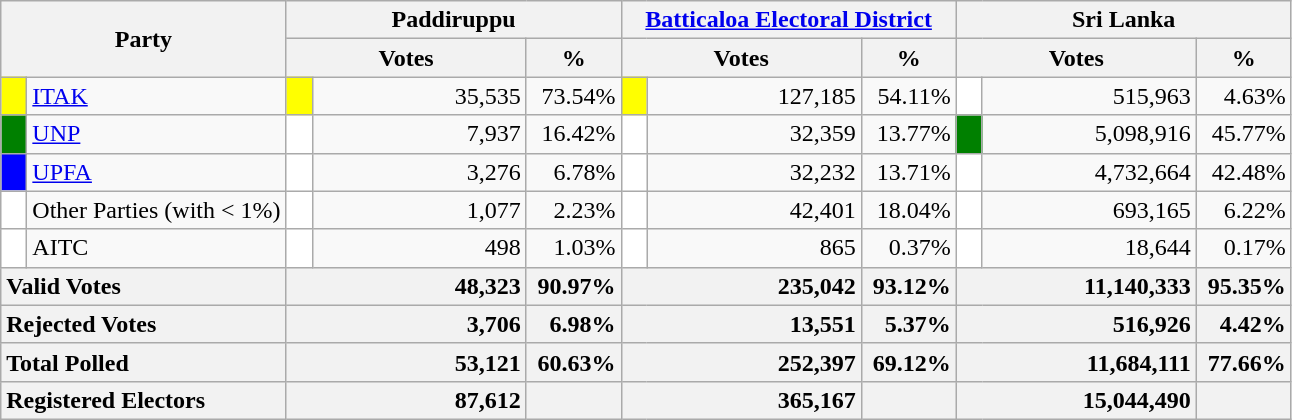<table class="wikitable">
<tr>
<th colspan="2" width="144px"rowspan="2">Party</th>
<th colspan="3" width="216px">Paddiruppu</th>
<th colspan="3" width="216px"><a href='#'>Batticaloa Electoral District</a></th>
<th colspan="3" width="216px">Sri Lanka</th>
</tr>
<tr>
<th colspan="2" width="144px">Votes</th>
<th>%</th>
<th colspan="2" width="144px">Votes</th>
<th>%</th>
<th colspan="2" width="144px">Votes</th>
<th>%</th>
</tr>
<tr>
<td style="background-color:yellow;" width="10px"></td>
<td style="text-align:left;"><a href='#'>ITAK</a></td>
<td style="background-color:yellow;" width="10px"></td>
<td style="text-align:right;">35,535</td>
<td style="text-align:right;">73.54%</td>
<td style="background-color:yellow;" width="10px"></td>
<td style="text-align:right;">127,185</td>
<td style="text-align:right;">54.11%</td>
<td style="background-color:white;" width="10px"></td>
<td style="text-align:right;">515,963</td>
<td style="text-align:right;">4.63%</td>
</tr>
<tr>
<td style="background-color:green;" width="10px"></td>
<td style="text-align:left;"><a href='#'>UNP</a></td>
<td style="background-color:white;" width="10px"></td>
<td style="text-align:right;">7,937</td>
<td style="text-align:right;">16.42%</td>
<td style="background-color:white;" width="10px"></td>
<td style="text-align:right;">32,359</td>
<td style="text-align:right;">13.77%</td>
<td style="background-color:green;" width="10px"></td>
<td style="text-align:right;">5,098,916</td>
<td style="text-align:right;">45.77%</td>
</tr>
<tr>
<td style="background-color:blue;" width="10px"></td>
<td style="text-align:left;"><a href='#'>UPFA</a></td>
<td style="background-color:white;" width="10px"></td>
<td style="text-align:right;">3,276</td>
<td style="text-align:right;">6.78%</td>
<td style="background-color:white;" width="10px"></td>
<td style="text-align:right;">32,232</td>
<td style="text-align:right;">13.71%</td>
<td style="background-color:white;" width="10px"></td>
<td style="text-align:right;">4,732,664</td>
<td style="text-align:right;">42.48%</td>
</tr>
<tr>
<td style="background-color:white;" width="10px"></td>
<td style="text-align:left;">Other Parties (with < 1%)</td>
<td style="background-color:white;" width="10px"></td>
<td style="text-align:right;">1,077</td>
<td style="text-align:right;">2.23%</td>
<td style="background-color:white;" width="10px"></td>
<td style="text-align:right;">42,401</td>
<td style="text-align:right;">18.04%</td>
<td style="background-color:white;" width="10px"></td>
<td style="text-align:right;">693,165</td>
<td style="text-align:right;">6.22%</td>
</tr>
<tr>
<td style="background-color:white;" width="10px"></td>
<td style="text-align:left;">AITC</td>
<td style="background-color:white;" width="10px"></td>
<td style="text-align:right;">498</td>
<td style="text-align:right;">1.03%</td>
<td style="background-color:white;" width="10px"></td>
<td style="text-align:right;">865</td>
<td style="text-align:right;">0.37%</td>
<td style="background-color:white;" width="10px"></td>
<td style="text-align:right;">18,644</td>
<td style="text-align:right;">0.17%</td>
</tr>
<tr>
<th colspan="2" width="144px"style="text-align:left;">Valid Votes</th>
<th style="text-align:right;"colspan="2" width="144px">48,323</th>
<th style="text-align:right;">90.97%</th>
<th style="text-align:right;"colspan="2" width="144px">235,042</th>
<th style="text-align:right;">93.12%</th>
<th style="text-align:right;"colspan="2" width="144px">11,140,333</th>
<th style="text-align:right;">95.35%</th>
</tr>
<tr>
<th colspan="2" width="144px"style="text-align:left;">Rejected Votes</th>
<th style="text-align:right;"colspan="2" width="144px">3,706</th>
<th style="text-align:right;">6.98%</th>
<th style="text-align:right;"colspan="2" width="144px">13,551</th>
<th style="text-align:right;">5.37%</th>
<th style="text-align:right;"colspan="2" width="144px">516,926</th>
<th style="text-align:right;">4.42%</th>
</tr>
<tr>
<th colspan="2" width="144px"style="text-align:left;">Total Polled</th>
<th style="text-align:right;"colspan="2" width="144px">53,121</th>
<th style="text-align:right;">60.63%</th>
<th style="text-align:right;"colspan="2" width="144px">252,397</th>
<th style="text-align:right;">69.12%</th>
<th style="text-align:right;"colspan="2" width="144px">11,684,111</th>
<th style="text-align:right;">77.66%</th>
</tr>
<tr>
<th colspan="2" width="144px"style="text-align:left;">Registered Electors</th>
<th style="text-align:right;"colspan="2" width="144px">87,612</th>
<th></th>
<th style="text-align:right;"colspan="2" width="144px">365,167</th>
<th></th>
<th style="text-align:right;"colspan="2" width="144px">15,044,490</th>
<th></th>
</tr>
</table>
